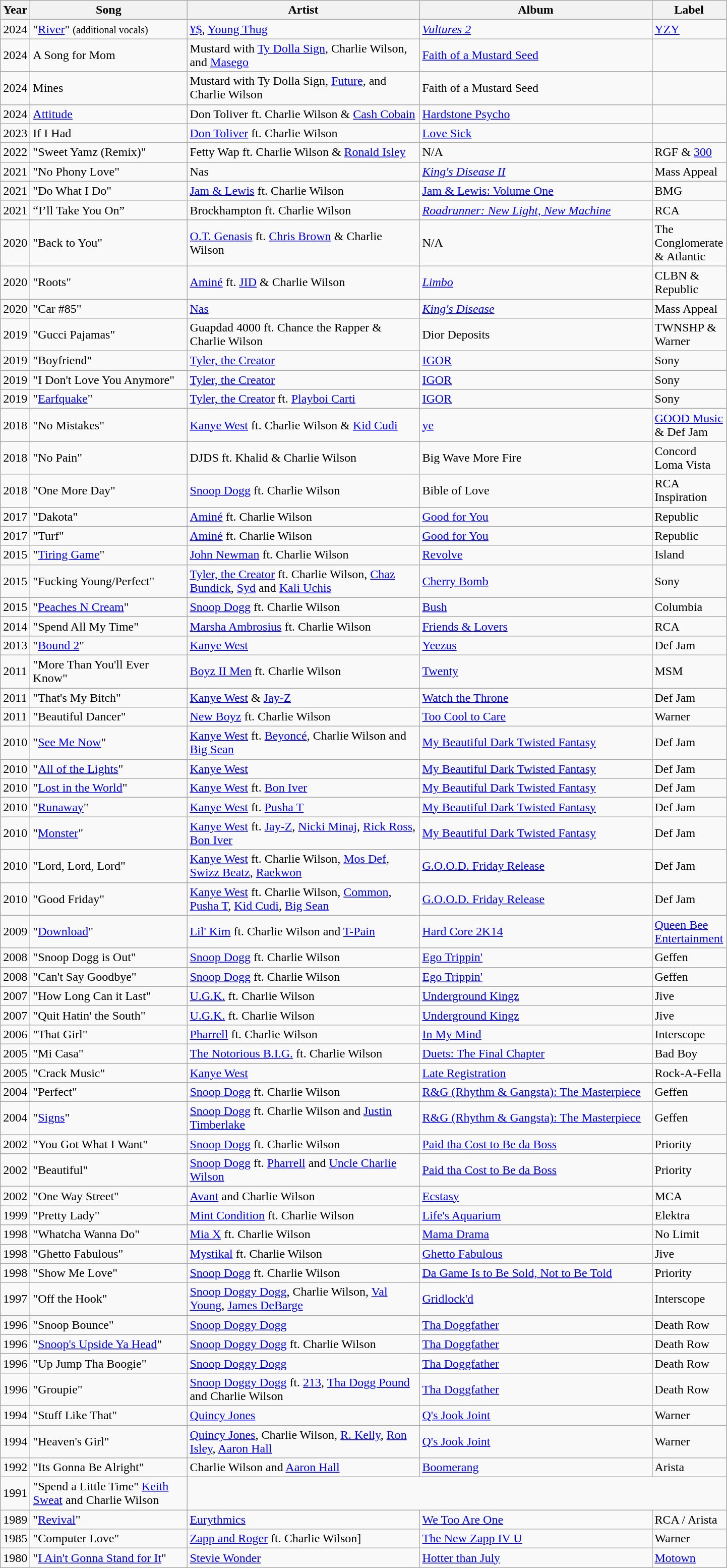<table class="wikitable sortable">
<tr>
<th style="width:28px;">Year</th>
<th style="width:200px;">Song</th>
<th style="width:300px;">Artist</th>
<th style="width:300px;">Album</th>
<th style="width:50px;">Label</th>
</tr>
<tr>
<td>2024</td>
<td>"<a href='#'>River</a>" <small>(additional vocals)</small></td>
<td><a href='#'>¥$</a>, <a href='#'>Young Thug</a></td>
<td><em><a href='#'>Vultures 2</a></em></td>
<td><a href='#'>YZY</a></td>
</tr>
<tr>
<td>2024</td>
<td>A Song for Mom</td>
<td>Mustard with <a href='#'>Ty Dolla Sign</a>, Charlie Wilson, and <a href='#'>Masego</a></td>
<td><a href='#'>Faith of a Mustard Seed</a></td>
<td></td>
</tr>
<tr>
<td>2024</td>
<td>Mines</td>
<td>Mustard with Ty Dolla Sign, <a href='#'>Future</a>, and Charlie Wilson</td>
<td>Faith of a Mustard Seed</td>
<td></td>
</tr>
<tr>
<td>2024</td>
<td><a href='#'>Attitude</a></td>
<td>Don Toliver ft. Charlie Wilson & <a href='#'>Cash Cobain</a></td>
<td><a href='#'>Hardstone Psycho</a></td>
<td></td>
</tr>
<tr>
<td>2023</td>
<td>If I Had</td>
<td><a href='#'>Don Toliver</a> ft. Charlie Wilson</td>
<td><a href='#'>Love Sick</a></td>
<td></td>
</tr>
<tr>
<td>2022</td>
<td>"Sweet Yamz (Remix)"</td>
<td>Fetty Wap ft. Charlie Wilson & <a href='#'>Ronald Isley</a></td>
<td>N/A</td>
<td>RGF & <a href='#'>300</a></td>
</tr>
<tr>
<td>2021</td>
<td>"No Phony Love"</td>
<td>Nas</td>
<td><em><a href='#'>King's Disease II</a></em></td>
<td>Mass Appeal</td>
</tr>
<tr>
<td>2021</td>
<td>"Do What I Do"</td>
<td><a href='#'>Jam & Lewis</a> ft. Charlie Wilson</td>
<td><a href='#'>Jam & Lewis: Volume One</a></td>
<td>BMG</td>
</tr>
<tr>
<td>2021</td>
<td>“I’ll Take You On”</td>
<td>Brockhampton ft. Charlie Wilson</td>
<td><em><a href='#'>Roadrunner: New Light, New Machine</a></em></td>
<td>RCA</td>
</tr>
<tr>
<td>2020</td>
<td>"Back to You"</td>
<td><a href='#'>O.T. Genasis</a> ft. <a href='#'>Chris Brown</a>  & Charlie Wilson</td>
<td>N/A</td>
<td>The Conglomerate & Atlantic</td>
</tr>
<tr>
<td>2020</td>
<td>"Roots"</td>
<td><a href='#'>Aminé</a> ft. <a href='#'>JID</a> & Charlie Wilson</td>
<td><em><a href='#'>Limbo</a></em></td>
<td>CLBN & Republic</td>
</tr>
<tr>
<td>2020</td>
<td>"Car #85"</td>
<td><a href='#'>Nas</a></td>
<td><em><a href='#'>King's Disease</a></em></td>
<td>Mass Appeal</td>
</tr>
<tr>
<td>2019</td>
<td>"Gucci Pajamas"</td>
<td>Guapdad 4000 ft. Chance the Rapper & Charlie Wilson</td>
<td>Dior Deposits</td>
<td>TWNSHP & Warner</td>
</tr>
<tr>
<td>2019</td>
<td>"Boyfriend"</td>
<td><a href='#'>Tyler, the Creator</a></td>
<td><a href='#'>IGOR</a></td>
<td>Sony</td>
</tr>
<tr>
<td>2019</td>
<td>"I Don't Love You Anymore"</td>
<td><a href='#'>Tyler, the Creator</a></td>
<td><a href='#'>IGOR</a></td>
<td>Sony</td>
</tr>
<tr>
<td>2019</td>
<td>"<a href='#'>Earfquake</a>"</td>
<td><a href='#'>Tyler, the Creator</a> ft. <a href='#'>Playboi Carti</a></td>
<td><a href='#'>IGOR</a></td>
<td>Sony</td>
</tr>
<tr>
<td>2018</td>
<td>"No Mistakes"</td>
<td><a href='#'>Kanye West</a> ft. Charlie Wilson & <a href='#'>Kid Cudi</a></td>
<td><a href='#'>ye</a></td>
<td><a href='#'>GOOD Music</a> & Def Jam</td>
</tr>
<tr>
<td>2018</td>
<td>"No Pain"</td>
<td>DJDS ft. Khalid & Charlie Wilson</td>
<td>Big Wave More Fire</td>
<td>Concord Loma Vista</td>
</tr>
<tr>
<td>2018</td>
<td>"One More Day"</td>
<td><a href='#'>Snoop Dogg</a> ft. Charlie Wilson</td>
<td>Bible of Love</td>
<td>RCA Inspiration</td>
</tr>
<tr>
<td>2017</td>
<td>"Dakota"</td>
<td><a href='#'>Aminé</a> ft. Charlie Wilson</td>
<td><a href='#'>Good for You</a></td>
<td>Republic</td>
</tr>
<tr>
<td>2017</td>
<td>"Turf"</td>
<td><a href='#'>Aminé</a> ft. Charlie Wilson</td>
<td><a href='#'>Good for You</a></td>
<td>Republic</td>
</tr>
<tr>
<td>2015</td>
<td>"<a href='#'>Tiring Game</a>"</td>
<td><a href='#'>John Newman</a> ft. Charlie Wilson</td>
<td><a href='#'>Revolve</a></td>
<td>Island</td>
</tr>
<tr>
<td>2015</td>
<td>"Fucking Young/Perfect"</td>
<td><a href='#'>Tyler, the Creator</a> ft. Charlie Wilson, <a href='#'>Chaz Bundick</a>, <a href='#'>Syd</a> and <a href='#'>Kali Uchis</a></td>
<td><a href='#'>Cherry Bomb</a></td>
<td>Sony</td>
</tr>
<tr>
<td>2015</td>
<td>"<a href='#'>Peaches N Cream</a>"</td>
<td><a href='#'>Snoop Dogg</a> ft. Charlie Wilson</td>
<td><a href='#'>Bush</a></td>
<td>Columbia</td>
</tr>
<tr>
<td>2014</td>
<td>"Spend All My Time"</td>
<td><a href='#'>Marsha Ambrosius</a> ft. Charlie Wilson</td>
<td><a href='#'>Friends & Lovers</a></td>
<td>RCA</td>
</tr>
<tr>
<td>2013</td>
<td>"<a href='#'>Bound 2</a>"</td>
<td><a href='#'>Kanye West</a></td>
<td><a href='#'>Yeezus</a></td>
<td>Def Jam</td>
</tr>
<tr>
<td>2011</td>
<td>"More Than You'll Ever Know"</td>
<td><a href='#'>Boyz II Men</a> ft. Charlie Wilson</td>
<td><a href='#'>Twenty</a></td>
<td>MSM</td>
</tr>
<tr>
<td>2011</td>
<td>"That's My Bitch"</td>
<td><a href='#'>Kanye West</a> & <a href='#'>Jay-Z</a></td>
<td><a href='#'>Watch the Throne</a></td>
<td>Def Jam</td>
</tr>
<tr>
<td>2011</td>
<td>"Beautiful Dancer"</td>
<td><a href='#'>New Boyz</a> ft. Charlie Wilson</td>
<td><a href='#'>Too Cool to Care</a></td>
<td>Warner</td>
</tr>
<tr>
<td>2010</td>
<td>"<a href='#'>See Me Now</a>"</td>
<td><a href='#'>Kanye West</a> ft. <a href='#'>Beyoncé</a>, Charlie Wilson and <a href='#'>Big Sean</a></td>
<td><a href='#'>My Beautiful Dark Twisted Fantasy</a></td>
<td>Def Jam</td>
</tr>
<tr>
<td>2010</td>
<td>"<a href='#'>All of the Lights</a>"</td>
<td><a href='#'>Kanye West</a></td>
<td><a href='#'>My Beautiful Dark Twisted Fantasy</a></td>
<td>Def Jam</td>
</tr>
<tr>
<td>2010</td>
<td>"<a href='#'>Lost in the World</a>"</td>
<td><a href='#'>Kanye West</a> ft. <a href='#'>Bon Iver</a></td>
<td><a href='#'>My Beautiful Dark Twisted Fantasy</a></td>
<td>Def Jam</td>
</tr>
<tr>
<td>2010</td>
<td>"<a href='#'>Runaway</a>"</td>
<td><a href='#'>Kanye West</a> ft. <a href='#'>Pusha T</a></td>
<td><a href='#'>My Beautiful Dark Twisted Fantasy</a></td>
<td>Def Jam</td>
</tr>
<tr>
<td>2010</td>
<td>"<a href='#'>Monster</a>"</td>
<td><a href='#'>Kanye West</a> ft. <a href='#'>Jay-Z</a>, <a href='#'>Nicki Minaj</a>, <a href='#'>Rick Ross</a>, <a href='#'>Bon Iver</a></td>
<td><a href='#'>My Beautiful Dark Twisted Fantasy</a></td>
<td>Def Jam</td>
</tr>
<tr>
<td>2010</td>
<td>"Lord, Lord, Lord"</td>
<td><a href='#'>Kanye West</a> ft. Charlie Wilson, <a href='#'>Mos Def</a>, <a href='#'>Swizz Beatz</a>, <a href='#'>Raekwon</a></td>
<td><a href='#'>G.O.O.D. Friday Release</a></td>
<td>Def Jam</td>
</tr>
<tr>
<td>2010</td>
<td>"Good Friday"</td>
<td><a href='#'>Kanye West</a> ft. Charlie Wilson, <a href='#'>Common</a>, <a href='#'>Pusha T</a>, <a href='#'>Kid Cudi</a>, <a href='#'>Big Sean</a></td>
<td><a href='#'>G.O.O.D. Friday Release</a></td>
<td>Def Jam</td>
</tr>
<tr>
<td>2009</td>
<td>"<a href='#'>Download</a>"</td>
<td><a href='#'>Lil' Kim</a> ft. Charlie Wilson and <a href='#'>T-Pain</a></td>
<td><a href='#'>Hard Core 2K14</a></td>
<td><a href='#'>Queen Bee Entertainment</a></td>
</tr>
<tr>
<td>2008</td>
<td>"Snoop Dogg is Out"</td>
<td><a href='#'>Snoop Dogg</a> ft. Charlie Wilson</td>
<td><a href='#'>Ego Trippin'</a></td>
<td>Geffen</td>
</tr>
<tr>
<td>2008</td>
<td>"Can't Say Goodbye"</td>
<td><a href='#'>Snoop Dogg</a> ft. Charlie Wilson</td>
<td><a href='#'>Ego Trippin'</a></td>
<td>Geffen</td>
</tr>
<tr>
<td>2007</td>
<td>"How Long Can it Last"</td>
<td><a href='#'>U.G.K.</a> ft. Charlie Wilson</td>
<td><a href='#'>Underground Kingz</a></td>
<td>Jive</td>
</tr>
<tr>
<td>2007</td>
<td>"Quit Hatin' the South"</td>
<td><a href='#'>U.G.K.</a> ft. Charlie Wilson</td>
<td><a href='#'>Underground Kingz</a></td>
<td>Jive</td>
</tr>
<tr>
<td>2006</td>
<td>"That Girl"</td>
<td><a href='#'>Pharrell</a> ft. Charlie Wilson</td>
<td><a href='#'>In My Mind</a></td>
<td>Interscope</td>
</tr>
<tr>
<td>2005</td>
<td>"Mi Casa"</td>
<td><a href='#'>The Notorious B.I.G.</a> ft. Charlie Wilson</td>
<td><a href='#'>Duets: The Final Chapter</a></td>
<td>Bad Boy</td>
</tr>
<tr>
<td>2005</td>
<td>"Crack Music"</td>
<td><a href='#'>Kanye West</a></td>
<td><a href='#'>Late Registration</a></td>
<td>Rock-A-Fella</td>
</tr>
<tr>
<td>2004</td>
<td>"Perfect"</td>
<td><a href='#'>Snoop Dogg</a> ft. Charlie Wilson</td>
<td><a href='#'>R&G (Rhythm & Gangsta): The Masterpiece</a></td>
<td>Geffen</td>
</tr>
<tr>
<td>2004</td>
<td>"<a href='#'>Signs</a>"</td>
<td><a href='#'>Snoop Dogg</a> ft. Charlie Wilson and <a href='#'>Justin Timberlake</a></td>
<td><a href='#'>R&G (Rhythm & Gangsta): The Masterpiece</a></td>
<td>Geffen</td>
</tr>
<tr>
<td>2002</td>
<td>"You Got What I Want"</td>
<td><a href='#'>Snoop Dogg</a> ft. Charlie Wilson</td>
<td><a href='#'>Paid tha Cost to Be da Boss</a></td>
<td>Priority</td>
</tr>
<tr>
<td>2002</td>
<td>"Beautiful"</td>
<td><a href='#'>Snoop Dogg</a> ft. <a href='#'>Pharrell</a> and <a href='#'>Uncle Charlie Wilson</a></td>
<td><a href='#'>Paid tha Cost to Be da Boss</a></td>
<td>Priority</td>
</tr>
<tr>
<td>2002</td>
<td>"One Way Street"</td>
<td><a href='#'>Avant</a> and Charlie Wilson</td>
<td><a href='#'>Ecstasy</a></td>
<td>MCA</td>
</tr>
<tr>
<td>1999</td>
<td>"Pretty Lady"</td>
<td><a href='#'>Mint Condition</a> ft. Charlie Wilson</td>
<td><a href='#'>Life's Aquarium</a></td>
<td>Elektra</td>
</tr>
<tr>
<td>1998</td>
<td>"Whatcha Wanna Do"</td>
<td><a href='#'>Mia X</a> ft. Charlie Wilson</td>
<td><a href='#'>Mama Drama</a></td>
<td>No Limit</td>
</tr>
<tr>
<td>1998</td>
<td>"Ghetto Fabulous"</td>
<td><a href='#'>Mystikal</a> ft. Charlie Wilson</td>
<td><a href='#'>Ghetto Fabulous</a></td>
<td>Jive</td>
</tr>
<tr>
<td>1998</td>
<td>"Show Me Love"</td>
<td><a href='#'>Snoop Dogg</a> ft. Charlie Wilson</td>
<td><a href='#'>Da Game Is to Be Sold, Not to Be Told</a></td>
<td>Priority</td>
</tr>
<tr>
<td>1997</td>
<td>"Off the Hook"</td>
<td><a href='#'>Snoop Doggy Dogg</a>, Charlie Wilson, <a href='#'>Val Young</a>, <a href='#'>James DeBarge</a></td>
<td><a href='#'>Gridlock'd</a></td>
<td>Interscope</td>
</tr>
<tr>
<td>1996</td>
<td>"Snoop Bounce"</td>
<td><a href='#'>Snoop Doggy Dogg</a></td>
<td><a href='#'>Tha Doggfather</a></td>
<td>Death Row</td>
</tr>
<tr>
<td>1996</td>
<td>"<a href='#'>Snoop's Upside Ya Head</a>"</td>
<td><a href='#'>Snoop Doggy Dogg</a> ft. Charlie Wilson</td>
<td><a href='#'>Tha Doggfather</a></td>
<td>Death Row</td>
</tr>
<tr>
<td>1996</td>
<td>"Up Jump Tha Boogie"</td>
<td><a href='#'>Snoop Doggy Dogg</a></td>
<td><a href='#'>Tha Doggfather</a></td>
<td>Death Row</td>
</tr>
<tr>
<td>1996</td>
<td>"Groupie"</td>
<td><a href='#'>Snoop Doggy Dogg</a> ft. <a href='#'>213</a>, <a href='#'>Tha Dogg Pound</a> and Charlie Wilson</td>
<td><a href='#'>Tha Doggfather</a></td>
<td>Death Row</td>
</tr>
<tr>
<td>1994</td>
<td>"Stuff Like That"</td>
<td><a href='#'>Quincy Jones</a></td>
<td><a href='#'>Q's Jook Joint</a></td>
<td>Warner</td>
</tr>
<tr>
<td>1994</td>
<td>"Heaven's Girl"</td>
<td><a href='#'>Quincy Jones</a>, Charlie Wilson, <a href='#'>R. Kelly</a>, <a href='#'>Ron Isley</a>, <a href='#'>Aaron Hall</a></td>
<td><a href='#'>Q's Jook Joint</a></td>
<td>Warner</td>
</tr>
<tr>
<td>1992</td>
<td>"Its Gonna Be Alright"</td>
<td>Charlie Wilson and <a href='#'>Aaron Hall</a></td>
<td><a href='#'>Boomerang</a></td>
<td>Arista</td>
</tr>
<tr>
<td>1991</td>
<td>"Spend a Little Time" <a href='#'>Keith Sweat</a> and Charlie Wilson</td>
</tr>
<tr>
<td>1989</td>
<td>"<a href='#'>Revival</a>"</td>
<td><a href='#'>Eurythmics</a></td>
<td><a href='#'>We Too Are One</a></td>
<td>RCA / Arista</td>
</tr>
<tr>
<td>1985</td>
<td>"Computer Love"</td>
<td><a href='#'>Zapp and Roger</a> ft. Charlie Wilson]</td>
<td><a href='#'>The New Zapp IV U</a></td>
<td>Warner</td>
</tr>
<tr>
<td>1980</td>
<td>"<a href='#'>I Ain't Gonna Stand for It</a>"</td>
<td><a href='#'>Stevie Wonder</a></td>
<td><a href='#'>Hotter than July</a></td>
<td><a href='#'>Motown</a></td>
</tr>
</table>
